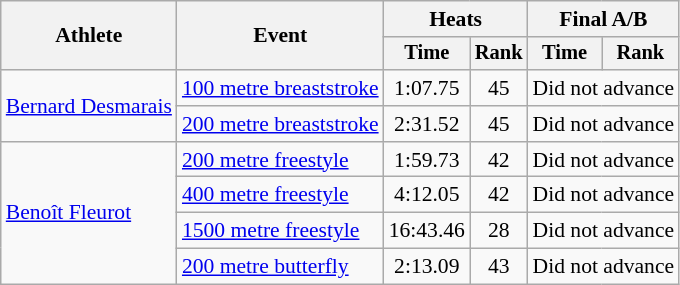<table class="wikitable" style="font-size:90%">
<tr>
<th rowspan="2">Athlete</th>
<th rowspan="2">Event</th>
<th colspan=2>Heats</th>
<th colspan=2>Final A/B</th>
</tr>
<tr style="font-size:95%">
<th>Time</th>
<th>Rank</th>
<th>Time</th>
<th>Rank</th>
</tr>
<tr align=center>
<td align=left rowspan=2><a href='#'>Bernard Desmarais</a></td>
<td align=left><a href='#'>100 metre breaststroke</a></td>
<td>1:07.75</td>
<td>45</td>
<td colspan=2>Did not advance</td>
</tr>
<tr align=center>
<td align=left><a href='#'>200 metre breaststroke</a></td>
<td>2:31.52</td>
<td>45</td>
<td colspan=2>Did not advance</td>
</tr>
<tr align=center>
<td align=left rowspan=4><a href='#'>Benoît Fleurot</a></td>
<td align=left><a href='#'>200 metre freestyle</a></td>
<td>1:59.73</td>
<td>42</td>
<td colspan=2>Did not advance</td>
</tr>
<tr align=center>
<td align=left><a href='#'>400 metre freestyle</a></td>
<td>4:12.05</td>
<td>42</td>
<td colspan=2>Did not advance</td>
</tr>
<tr align=center>
<td align=left><a href='#'>1500 metre freestyle</a></td>
<td>16:43.46</td>
<td>28</td>
<td colspan=2>Did not advance</td>
</tr>
<tr align=center>
<td align=left><a href='#'>200 metre butterfly</a></td>
<td>2:13.09</td>
<td>43</td>
<td colspan=2>Did not advance</td>
</tr>
</table>
